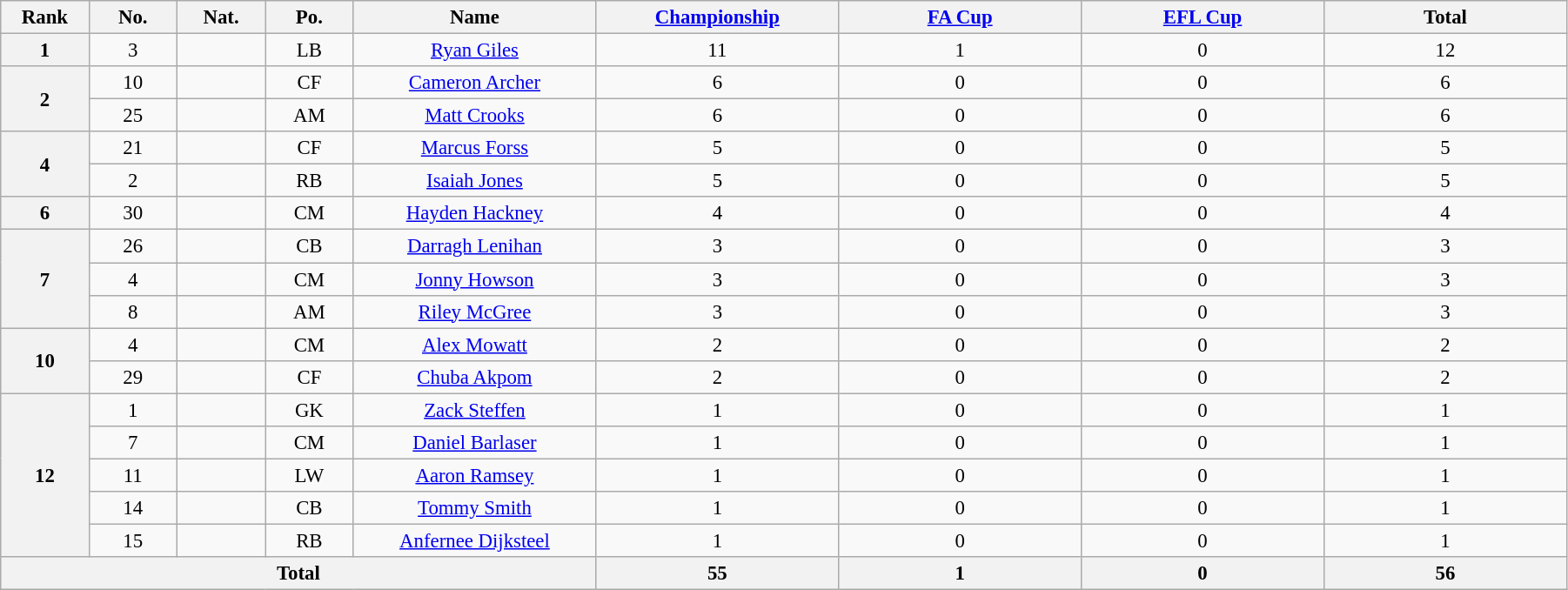<table class="wikitable" style="text-align:center; font-size:95%; width:95%;">
<tr>
<th width=50px>Rank</th>
<th width=50px>No.</th>
<th width=50px>Nat.</th>
<th width=50px>Po.</th>
<th width=150px>Name</th>
<th width=150px><a href='#'>Championship</a></th>
<th width=150px><a href='#'>FA Cup</a></th>
<th width=150px><a href='#'>EFL Cup</a></th>
<th width=150px>Total</th>
</tr>
<tr>
<th rowspan=1>1</th>
<td>3</td>
<td></td>
<td>LB</td>
<td><a href='#'>Ryan Giles</a></td>
<td>11</td>
<td>1</td>
<td>0</td>
<td>12</td>
</tr>
<tr>
<th rowspan=2>2</th>
<td>10</td>
<td></td>
<td>CF</td>
<td><a href='#'>Cameron Archer</a></td>
<td>6</td>
<td>0</td>
<td>0</td>
<td>6</td>
</tr>
<tr>
<td>25</td>
<td></td>
<td>AM</td>
<td><a href='#'>Matt Crooks</a></td>
<td>6</td>
<td>0</td>
<td>0</td>
<td>6</td>
</tr>
<tr>
<th rowspan=2>4</th>
<td>21</td>
<td></td>
<td>CF</td>
<td><a href='#'>Marcus Forss</a></td>
<td>5</td>
<td>0</td>
<td>0</td>
<td>5</td>
</tr>
<tr>
<td>2</td>
<td></td>
<td>RB</td>
<td><a href='#'>Isaiah Jones</a></td>
<td>5</td>
<td>0</td>
<td>0</td>
<td>5</td>
</tr>
<tr>
<th rowspan=1>6</th>
<td>30</td>
<td></td>
<td>CM</td>
<td><a href='#'>Hayden Hackney</a></td>
<td>4</td>
<td>0</td>
<td>0</td>
<td>4</td>
</tr>
<tr>
<th rowspan=3>7</th>
<td>26</td>
<td></td>
<td>CB</td>
<td><a href='#'>Darragh Lenihan</a></td>
<td>3</td>
<td>0</td>
<td>0</td>
<td>3</td>
</tr>
<tr>
<td>4</td>
<td></td>
<td>CM</td>
<td><a href='#'>Jonny Howson</a></td>
<td>3</td>
<td>0</td>
<td>0</td>
<td>3</td>
</tr>
<tr>
<td>8</td>
<td></td>
<td>AM</td>
<td><a href='#'>Riley McGree</a></td>
<td>3</td>
<td>0</td>
<td>0</td>
<td>3</td>
</tr>
<tr>
<th rowspan=2>10</th>
<td>4</td>
<td></td>
<td>CM</td>
<td><a href='#'>Alex Mowatt</a></td>
<td>2</td>
<td>0</td>
<td>0</td>
<td>2</td>
</tr>
<tr>
<td>29</td>
<td></td>
<td>CF</td>
<td><a href='#'>Chuba Akpom</a></td>
<td>2</td>
<td>0</td>
<td>0</td>
<td>2</td>
</tr>
<tr>
<th rowspan=5>12</th>
<td>1</td>
<td></td>
<td>GK</td>
<td><a href='#'>Zack Steffen</a></td>
<td>1</td>
<td>0</td>
<td>0</td>
<td>1</td>
</tr>
<tr>
<td>7</td>
<td></td>
<td>CM</td>
<td><a href='#'>Daniel Barlaser</a></td>
<td>1</td>
<td>0</td>
<td>0</td>
<td>1</td>
</tr>
<tr>
<td>11</td>
<td></td>
<td>LW</td>
<td><a href='#'>Aaron Ramsey</a></td>
<td>1</td>
<td>0</td>
<td>0</td>
<td>1</td>
</tr>
<tr>
<td>14</td>
<td></td>
<td>CB</td>
<td><a href='#'>Tommy Smith</a></td>
<td>1</td>
<td>0</td>
<td>0</td>
<td>1</td>
</tr>
<tr>
<td>15</td>
<td></td>
<td>RB</td>
<td><a href='#'>Anfernee Dijksteel</a></td>
<td>1</td>
<td>0</td>
<td>0</td>
<td>1</td>
</tr>
<tr>
<th colspan=5>Total</th>
<th>55</th>
<th>1</th>
<th>0</th>
<th>56</th>
</tr>
</table>
